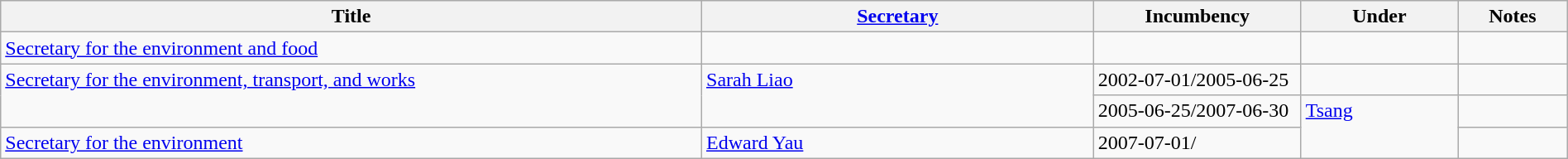<table class="wikitable" style="width:100%;">
<tr>
<th>Title</th>
<th style="width:25%;"><a href='#'>Secretary</a></th>
<th style="width:160px;">Incumbency</th>
<th style="width:10%;">Under</th>
<th style="width:7%;">Notes</th>
</tr>
<tr>
<td><a href='#'>Secretary for the environment and food</a></td>
<td></td>
<td></td>
<td></td>
<td></td>
</tr>
<tr>
<td rowspan="2" style="vertical-align:top;"><a href='#'>Secretary for the environment, transport, and works</a></td>
<td rowspan="2" style="vertical-align:top;"><a href='#'>Sarah Liao</a></td>
<td>2002-07-01/2005-06-25</td>
<td></td>
<td></td>
</tr>
<tr>
<td>2005-06-25/2007-06-30</td>
<td rowspan="2" style="vertical-align:top;"><a href='#'>Tsang</a></td>
<td></td>
</tr>
<tr>
<td><a href='#'>Secretary for the environment</a></td>
<td><a href='#'>Edward Yau</a></td>
<td>2007-07-01/</td>
<td></td>
</tr>
</table>
